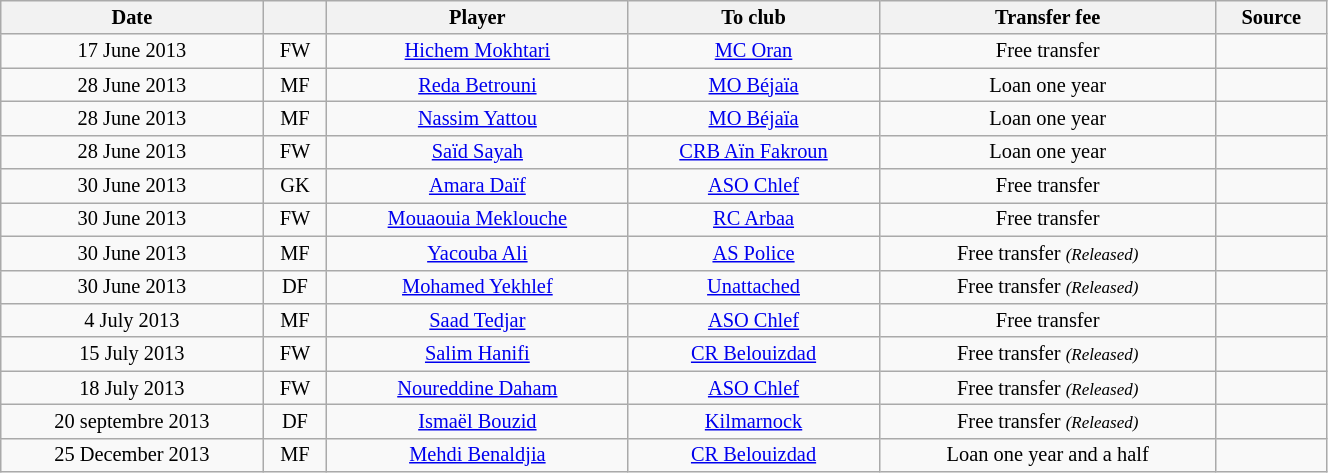<table class="wikitable sortable" style="width:70%; text-align:center; font-size:85%; text-align:centre;">
<tr>
<th>Date</th>
<th></th>
<th>Player</th>
<th>To club</th>
<th>Transfer fee</th>
<th>Source</th>
</tr>
<tr>
<td>17 June 2013</td>
<td>FW</td>
<td> <a href='#'>Hichem Mokhtari</a></td>
<td><a href='#'>MC Oran</a></td>
<td>Free transfer</td>
<td></td>
</tr>
<tr>
<td>28 June 2013</td>
<td>MF</td>
<td> <a href='#'>Reda Betrouni</a></td>
<td><a href='#'>MO Béjaïa</a></td>
<td>Loan one year</td>
<td></td>
</tr>
<tr>
<td>28 June 2013</td>
<td>MF</td>
<td> <a href='#'>Nassim Yattou</a></td>
<td><a href='#'>MO Béjaïa</a></td>
<td>Loan one year</td>
<td></td>
</tr>
<tr>
<td>28 June 2013</td>
<td>FW</td>
<td> <a href='#'>Saïd Sayah</a></td>
<td><a href='#'>CRB Aïn Fakroun</a></td>
<td>Loan one year</td>
<td></td>
</tr>
<tr>
<td>30 June 2013</td>
<td>GK</td>
<td> <a href='#'>Amara Daïf</a></td>
<td><a href='#'>ASO Chlef</a></td>
<td>Free transfer</td>
<td></td>
</tr>
<tr>
<td>30 June 2013</td>
<td>FW</td>
<td> <a href='#'>Mouaouia Meklouche</a></td>
<td><a href='#'>RC Arbaa</a></td>
<td>Free transfer</td>
<td></td>
</tr>
<tr>
<td>30 June 2013</td>
<td>MF</td>
<td> <a href='#'>Yacouba Ali</a></td>
<td> <a href='#'>AS Police</a></td>
<td>Free transfer <small><em>(Released)</em></small></td>
<td></td>
</tr>
<tr>
<td>30 June 2013</td>
<td>DF</td>
<td> <a href='#'>Mohamed Yekhlef</a></td>
<td><a href='#'>Unattached</a></td>
<td>Free transfer <small><em>(Released)</em></small></td>
<td></td>
</tr>
<tr>
<td>4 July 2013</td>
<td>MF</td>
<td> <a href='#'>Saad Tedjar</a></td>
<td><a href='#'>ASO Chlef</a></td>
<td>Free transfer</td>
<td></td>
</tr>
<tr>
<td>15 July 2013</td>
<td>FW</td>
<td> <a href='#'>Salim Hanifi</a></td>
<td><a href='#'>CR Belouizdad</a></td>
<td>Free transfer <small><em>(Released)</em></small></td>
<td></td>
</tr>
<tr>
<td>18 July 2013</td>
<td>FW</td>
<td> <a href='#'>Noureddine Daham</a></td>
<td><a href='#'>ASO Chlef</a></td>
<td>Free transfer <small><em>(Released)</em></small></td>
<td></td>
</tr>
<tr>
<td>20 septembre 2013</td>
<td>DF</td>
<td> <a href='#'>Ismaël Bouzid</a></td>
<td> <a href='#'>Kilmarnock</a></td>
<td>Free transfer <small><em>(Released)</em></small></td>
<td></td>
</tr>
<tr>
<td>25 December 2013</td>
<td>MF</td>
<td> <a href='#'>Mehdi Benaldjia</a></td>
<td><a href='#'>CR Belouizdad</a></td>
<td>Loan one year and a half</td>
<td></td>
</tr>
</table>
